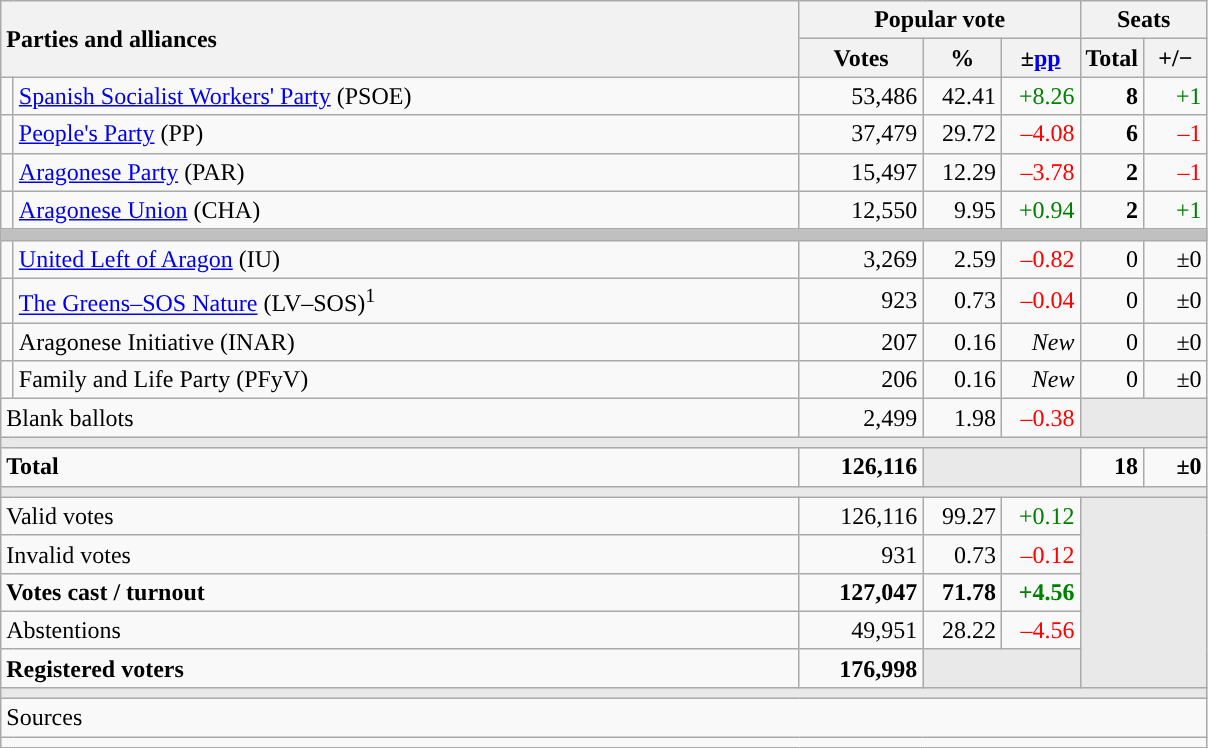<table class="wikitable" style="text-align:right;">
<tr>
<th style="text-align:left;" rowspan="2" colspan="2" width="525">Parties and alliances</th>
<th colspan="3">Popular vote</th>
<th colspan="2">Seats</th>
</tr>
<tr>
<th width="75">Votes</th>
<th width="45">%</th>
<th width="45">±<a href='#'>pp</a></th>
<th width="35">Total</th>
<th width="35">+/−</th>
</tr>
<tr>
<td width="1" style="color:inherit;background:"></td>
<td align="left"><a href='#'>Spanish Socialist Workers' Party</a> (PSOE)</td>
<td>53,486</td>
<td>42.41</td>
<td style="color:green;">+8.26</td>
<td><strong>8</strong></td>
<td style="color:green;">+1</td>
</tr>
<tr>
<td style="color:inherit;background:"></td>
<td align="left"><a href='#'>People's Party</a> (PP)</td>
<td>37,479</td>
<td>29.72</td>
<td style="color:red;">–4.08</td>
<td><strong>6</strong></td>
<td style="color:red;">–1</td>
</tr>
<tr>
<td style="color:inherit;background:"></td>
<td align="left"><a href='#'>Aragonese Party</a> (PAR)</td>
<td>15,497</td>
<td>12.29</td>
<td style="color:red;">–3.78</td>
<td><strong>2</strong></td>
<td style="color:red;">–1</td>
</tr>
<tr>
<td style="color:inherit;background:"></td>
<td align="left"><a href='#'>Aragonese Union</a> (CHA)</td>
<td>12,550</td>
<td>9.95</td>
<td style="color:green;">+0.94</td>
<td><strong>2</strong></td>
<td style="color:green;">+1</td>
</tr>
<tr>
<td colspan="7" bgcolor="#C0C0C0"></td>
</tr>
<tr>
<td style="color:inherit;background:"></td>
<td align="left"><a href='#'>United Left of Aragon</a> (IU)</td>
<td>3,269</td>
<td>2.59</td>
<td style="color:red;">–0.82</td>
<td>0</td>
<td>±0</td>
</tr>
<tr>
<td style="color:inherit;background:"></td>
<td align="left"><a href='#'>The Greens–SOS Nature</a> (LV–SOS)<sup>1</sup></td>
<td>923</td>
<td>0.73</td>
<td style="color:red;">–0.04</td>
<td>0</td>
<td>±0</td>
</tr>
<tr>
<td style="color:inherit;background:"></td>
<td align="left">Aragonese Initiative (INAR)</td>
<td>207</td>
<td>0.16</td>
<td><em>New</em></td>
<td>0</td>
<td>±0</td>
</tr>
<tr>
<td style="color:inherit;background:"></td>
<td align="left">Family and Life Party (PFyV)</td>
<td>206</td>
<td>0.16</td>
<td><em>New</em></td>
<td>0</td>
<td>±0</td>
</tr>
<tr>
<td align="left" colspan="2">Blank ballots</td>
<td>2,499</td>
<td>1.98</td>
<td style="color:red;">–0.38</td>
<td bgcolor="#E9E9E9" colspan="2"></td>
</tr>
<tr>
<td colspan="7" bgcolor="#E9E9E9"></td>
</tr>
<tr style="font-weight:bold;">
<td align="left" colspan="2">Total</td>
<td>126,116</td>
<td bgcolor="#E9E9E9" colspan="2"></td>
<td>18</td>
<td>±0</td>
</tr>
<tr>
<td colspan="7" bgcolor="#E9E9E9"></td>
</tr>
<tr>
<td align="left" colspan="2">Valid votes</td>
<td>126,116</td>
<td>99.27</td>
<td style="color:green;">+0.12</td>
<td bgcolor="#E9E9E9" colspan="2" rowspan="5"></td>
</tr>
<tr>
<td align="left" colspan="2">Invalid votes</td>
<td>931</td>
<td>0.73</td>
<td style="color:red;">–0.12</td>
</tr>
<tr style="font-weight:bold;">
<td align="left" colspan="2">Votes cast / turnout</td>
<td>127,047</td>
<td>71.78</td>
<td style="color:green;">+4.56</td>
</tr>
<tr>
<td align="left" colspan="2">Abstentions</td>
<td>49,951</td>
<td>28.22</td>
<td style="color:red;">–4.56</td>
</tr>
<tr style="font-weight:bold;">
<td align="left" colspan="2">Registered voters</td>
<td>176,998</td>
<td bgcolor="#E9E9E9" colspan="2"></td>
</tr>
<tr>
<td colspan="7" bgcolor="#E9E9E9"></td>
</tr>
<tr>
<td align="left" colspan="7">Sources</td>
</tr>
<tr>
<td colspan="7" style="text-align:left; max-width:790px;"></td>
</tr>
</table>
